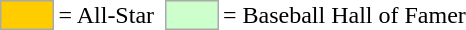<table>
<tr>
<td style="background-color:#FFCC00; border:1px solid #aaaaaa; width:2em;"></td>
<td>= All-Star</td>
<td></td>
<td style="background-color:#CCFFCC; border:1px solid #aaaaaa; width:2em;"></td>
<td>= Baseball Hall of Famer</td>
</tr>
</table>
